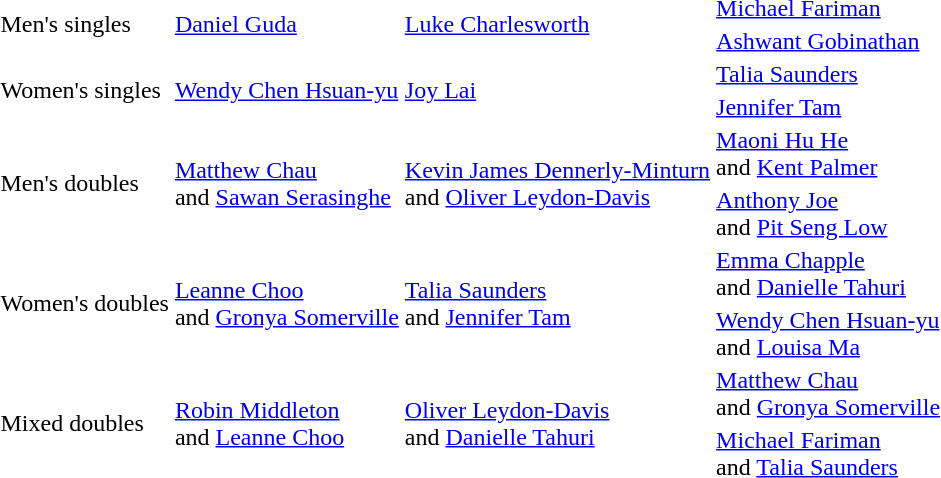<table>
<tr>
<td rowspan=2>Men's singles</td>
<td rowspan=2> <a href='#'>Daniel Guda</a></td>
<td rowspan=2> <a href='#'>Luke Charlesworth</a></td>
<td> <a href='#'>Michael Fariman</a></td>
</tr>
<tr>
<td> <a href='#'>Ashwant Gobinathan</a></td>
</tr>
<tr>
<td rowspan=2>Women's singles</td>
<td rowspan=2> <a href='#'>Wendy Chen Hsuan-yu</a></td>
<td rowspan=2> <a href='#'>Joy Lai</a></td>
<td> <a href='#'>Talia Saunders</a></td>
</tr>
<tr>
<td> <a href='#'>Jennifer Tam</a></td>
</tr>
<tr>
<td rowspan=2>Men's doubles</td>
<td rowspan=2> <a href='#'>Matthew Chau</a><br>and <a href='#'>Sawan Serasinghe</a></td>
<td rowspan=2> <a href='#'>Kevin James Dennerly-Minturn</a><br>and <a href='#'>Oliver Leydon-Davis</a></td>
<td> <a href='#'>Maoni Hu He</a><br>and <a href='#'>Kent Palmer</a></td>
</tr>
<tr>
<td> <a href='#'>Anthony Joe</a><br>and <a href='#'>Pit Seng Low</a></td>
</tr>
<tr>
<td rowspan=2>Women's doubles</td>
<td rowspan=2> <a href='#'>Leanne Choo</a><br>and <a href='#'>Gronya Somerville</a></td>
<td rowspan=2> <a href='#'>Talia Saunders</a><br>and <a href='#'>Jennifer Tam</a></td>
<td> <a href='#'>Emma Chapple</a><br>and <a href='#'>Danielle Tahuri</a></td>
</tr>
<tr>
<td> <a href='#'>Wendy Chen Hsuan-yu</a><br>and <a href='#'>Louisa Ma</a></td>
</tr>
<tr>
<td rowspan=2>Mixed doubles</td>
<td rowspan=2> <a href='#'>Robin Middleton</a><br> and <a href='#'>Leanne Choo</a></td>
<td rowspan=2> <a href='#'>Oliver Leydon-Davis</a><br>and <a href='#'>Danielle Tahuri</a></td>
<td> <a href='#'>Matthew Chau</a><br>and <a href='#'>Gronya Somerville</a></td>
</tr>
<tr>
<td> <a href='#'>Michael Fariman</a><br>and <a href='#'>Talia Saunders</a></td>
</tr>
</table>
